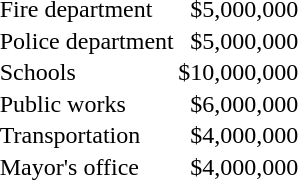<table cellpadding="1" cellspacing="1" align="center">
<tr>
<td align="left">Fire department</td>
<td align="right">$5,000,000</td>
</tr>
<tr>
<td align="left">Police department</td>
<td align="right">$5,000,000</td>
</tr>
<tr>
<td align="left">Schools</td>
<td align="right">$10,000,000</td>
</tr>
<tr>
<td align="left">Public works</td>
<td align="right">$6,000,000</td>
</tr>
<tr>
<td align="left">Transportation</td>
<td align="right">$4,000,000</td>
</tr>
<tr>
<td align="left">Mayor's office</td>
<td align="right">$4,000,000</td>
</tr>
<tr>
</tr>
</table>
